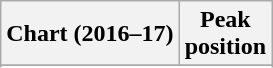<table class="wikitable sortable plainrowheaders" style="text-align:center">
<tr>
<th>Chart (2016–17)</th>
<th>Peak<br>position</th>
</tr>
<tr>
</tr>
<tr>
</tr>
</table>
